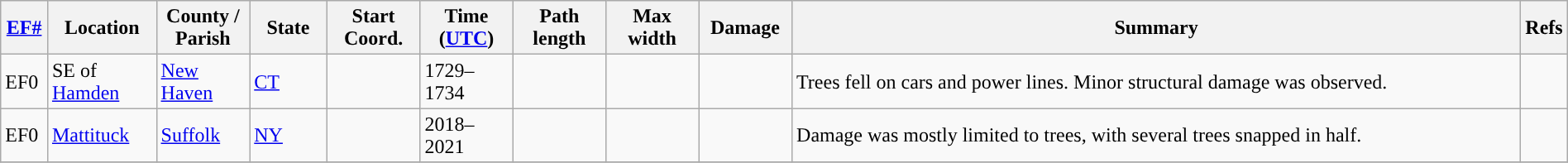<table class="wikitable sortable" style="width:100%;">
<tr>
<th scope="col" width="3%" align="center"><a href='#'>EF#</a></th>
<th scope="col" width="7%" align="center" class="unsortable">Location</th>
<th scope="col" width="6%" align="center" class="unsortable">County / Parish</th>
<th scope="col" width="5%" align="center">State</th>
<th scope="col" width="6%" align="center">Start Coord.</th>
<th scope="col" width="6%" align="center">Time (<a href='#'>UTC</a>)</th>
<th scope="col" width="6%" align="center">Path length</th>
<th scope="col" width="6%" align="center">Max width</th>
<th scope="col" width="6%" align="center">Damage</th>
<th scope="col" width="48%" class="unsortable" align="center">Summary</th>
<th scope="col" width="48%" class="unsortable" align="center">Refs</th>
</tr>
<tr>
<td>EF0</td>
<td>SE of <a href='#'>Hamden</a></td>
<td><a href='#'>New Haven</a></td>
<td><a href='#'>CT</a></td>
<td></td>
<td>1729–1734</td>
<td></td>
<td></td>
<td></td>
<td>Trees fell on cars and power lines. Minor structural damage was observed.</td>
<td></td>
</tr>
<tr>
<td>EF0</td>
<td><a href='#'>Mattituck</a></td>
<td><a href='#'>Suffolk</a></td>
<td><a href='#'>NY</a></td>
<td></td>
<td>2018–2021</td>
<td></td>
<td></td>
<td></td>
<td>Damage was mostly limited to trees, with several trees snapped in half.</td>
<td></td>
</tr>
<tr>
</tr>
</table>
